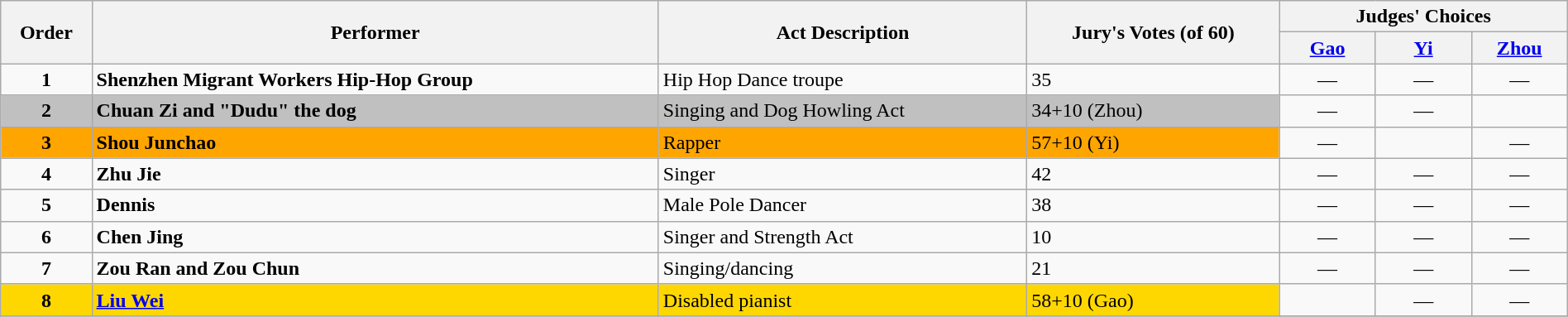<table class="wikitable" style="width:100%;">
<tr>
<th rowspan=2>Order</th>
<th rowspan=2>Performer</th>
<th rowspan=2>Act Description</th>
<th rowspan=2>Jury's Votes (of 60)</th>
<th colspan=3>Judges' Choices</th>
</tr>
<tr>
<th width="70"><a href='#'>Gao</a></th>
<th width="70"><a href='#'>Yi</a></th>
<th width="70"><a href='#'>Zhou</a></th>
</tr>
<tr>
<td align="center"><strong>1</strong></td>
<td><strong>Shenzhen Migrant Workers Hip-Hop Group</strong></td>
<td>Hip Hop Dance troupe</td>
<td>35</td>
<td align="center">—</td>
<td align="center">—</td>
<td align="center">—</td>
</tr>
<tr>
<td style="background: silver" align="center"><strong>2</strong></td>
<td style="background: silver"><strong>Chuan Zi and "Dudu" the dog</strong></td>
<td style="background: silver">Singing and Dog Howling Act</td>
<td style="background: silver">34+10 (Zhou)</td>
<td align="center">—</td>
<td align="center">—</td>
<td align="center"></td>
</tr>
<tr>
<td style="background: orange" align="center"><strong>3</strong></td>
<td style="background: orange"><strong>Shou Junchao</strong></td>
<td style="background: orange">Rapper</td>
<td style="background: orange">57+10 (Yi)</td>
<td align="center">—</td>
<td align="center"></td>
<td align="center">—</td>
</tr>
<tr>
<td align="center"><strong>4</strong></td>
<td><strong>Zhu Jie</strong></td>
<td>Singer</td>
<td>42</td>
<td align="center">—</td>
<td align="center">—</td>
<td align="center">—</td>
</tr>
<tr>
<td align="center"><strong>5</strong></td>
<td><strong>Dennis</strong></td>
<td>Male Pole Dancer</td>
<td>38</td>
<td align="center">—</td>
<td align="center">—</td>
<td align="center">—</td>
</tr>
<tr>
<td align="center"><strong>6</strong></td>
<td><strong>Chen Jing</strong></td>
<td>Singer and Strength Act</td>
<td>10</td>
<td align="center">—</td>
<td align="center">—</td>
<td align="center">—</td>
</tr>
<tr>
<td align="center"><strong>7</strong></td>
<td><strong>Zou Ran and Zou Chun</strong></td>
<td>Singing/dancing</td>
<td>21</td>
<td align="center">—</td>
<td align="center">—</td>
<td align="center">—</td>
</tr>
<tr>
<td style="background: gold" align="center"><strong>8</strong></td>
<td style="background: gold"><strong><a href='#'>Liu Wei</a></strong></td>
<td style="background: gold">Disabled pianist</td>
<td style="background: gold">58+10 (Gao)</td>
<td align="center"></td>
<td align="center">—</td>
<td align="center">—</td>
</tr>
<tr>
</tr>
</table>
